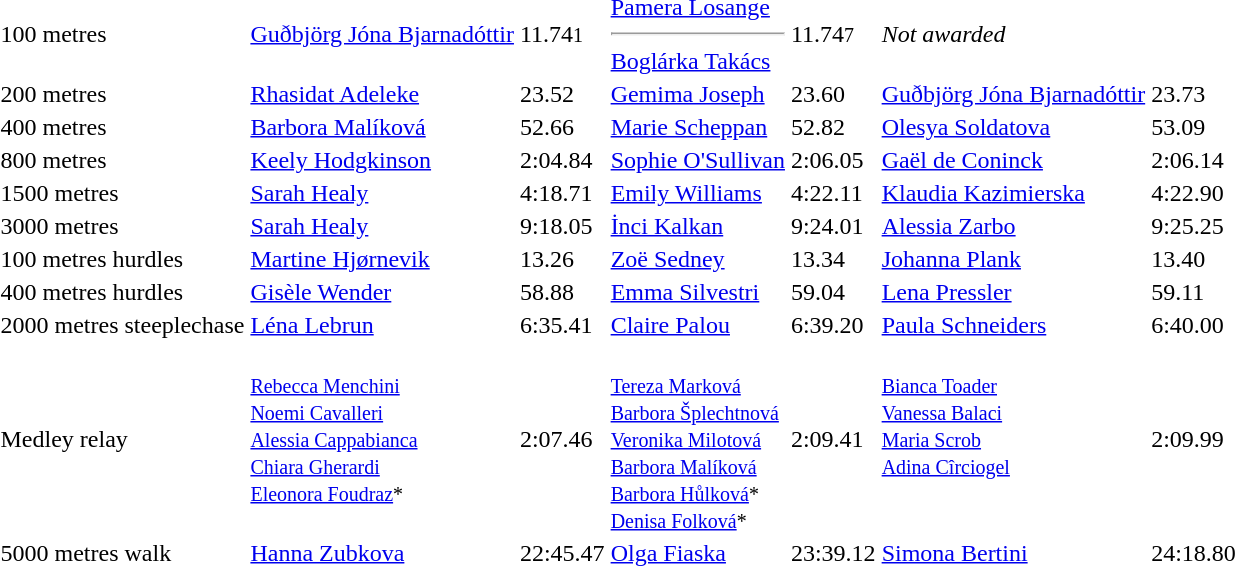<table>
<tr>
<td>100 metres</td>
<td><a href='#'>Guðbjörg Jóna Bjarnadóttir</a><br></td>
<td>11.74<small>1</small></td>
<td><a href='#'>Pamera Losange</a><br><hr><a href='#'>Boglárka Takács</a><br></td>
<td>11.74<small>7</small></td>
<td colspan=2><em>Not awarded</em></td>
</tr>
<tr>
<td>200 metres</td>
<td><a href='#'>Rhasidat Adeleke</a><br></td>
<td>23.52 </td>
<td><a href='#'>Gemima Joseph</a><br></td>
<td>23.60 </td>
<td><a href='#'>Guðbjörg Jóna Bjarnadóttir</a><br></td>
<td>23.73 </td>
</tr>
<tr>
<td>400 metres</td>
<td><a href='#'>Barbora Malíková</a><br></td>
<td>52.66 </td>
<td><a href='#'>Marie Scheppan</a><br></td>
<td>52.82 </td>
<td><a href='#'>Olesya Soldatova</a><br></td>
<td>53.09 </td>
</tr>
<tr>
<td>800 metres</td>
<td><a href='#'>Keely Hodgkinson</a><br></td>
<td>2:04.84 </td>
<td><a href='#'>Sophie O'Sullivan</a><br></td>
<td>2:06.05</td>
<td><a href='#'>Gaël de Coninck</a><br></td>
<td>2:06.14</td>
</tr>
<tr>
<td>1500 metres</td>
<td><a href='#'>Sarah Healy</a><br></td>
<td>4:18.71 </td>
<td><a href='#'>Emily Williams</a><br></td>
<td>4:22.11</td>
<td><a href='#'>Klaudia Kazimierska</a><br></td>
<td>4:22.90</td>
</tr>
<tr>
<td>3000 metres</td>
<td><a href='#'>Sarah Healy</a><br></td>
<td>9:18.05 </td>
<td><a href='#'>İnci Kalkan</a><br></td>
<td>9:24.01 </td>
<td><a href='#'>Alessia Zarbo</a><br></td>
<td>9:25.25 </td>
</tr>
<tr>
<td>100 metres hurdles</td>
<td><a href='#'>Martine Hjørnevik</a><br></td>
<td>13.26 </td>
<td><a href='#'>Zoë Sedney</a><br></td>
<td>13.34</td>
<td><a href='#'>Johanna Plank</a><br></td>
<td>13.40 </td>
</tr>
<tr>
<td>400 metres hurdles</td>
<td><a href='#'>Gisèle Wender</a><br></td>
<td>58.88 </td>
<td><a href='#'>Emma Silvestri</a><br></td>
<td>59.04 </td>
<td><a href='#'>Lena Pressler</a><br></td>
<td>59.11  </td>
</tr>
<tr>
<td>2000 metres steeplechase</td>
<td><a href='#'>Léna Lebrun</a><br></td>
<td>6:35.41 </td>
<td><a href='#'>Claire Palou</a><br></td>
<td>6:39.20</td>
<td><a href='#'>Paula Schneiders</a><br></td>
<td>6:40.00 </td>
</tr>
<tr>
<td>Medley relay</td>
<td valign=top><br><small><a href='#'>Rebecca Menchini</a><br><a href='#'>Noemi Cavalleri</a><br><a href='#'>Alessia Cappabianca</a><br><a href='#'>Chiara Gherardi</a><br><a href='#'>Eleonora Foudraz</a>*</small></td>
<td>2:07.46  </td>
<td valign=top><br><small><a href='#'>Tereza Marková</a><br><a href='#'>Barbora Šplechtnová</a><br><a href='#'>Veronika Milotová</a><br><a href='#'>Barbora Malíková</a><br><a href='#'>Barbora Hůlková</a>*<br><a href='#'>Denisa Folková</a>*</small></td>
<td>2:09.41</td>
<td valign=top><br><small><a href='#'>Bianca Toader</a><br><a href='#'>Vanessa Balaci</a><br><a href='#'>Maria Scrob</a><br><a href='#'>Adina Cîrciogel</a></small></td>
<td>2:09.99</td>
</tr>
<tr>
<td>5000 metres walk</td>
<td><a href='#'>Hanna Zubkova</a><br></td>
<td>22:45.47 </td>
<td><a href='#'>Olga Fiaska</a><br></td>
<td>23:39.12</td>
<td><a href='#'>Simona Bertini</a><br></td>
<td>24:18.80 </td>
</tr>
</table>
